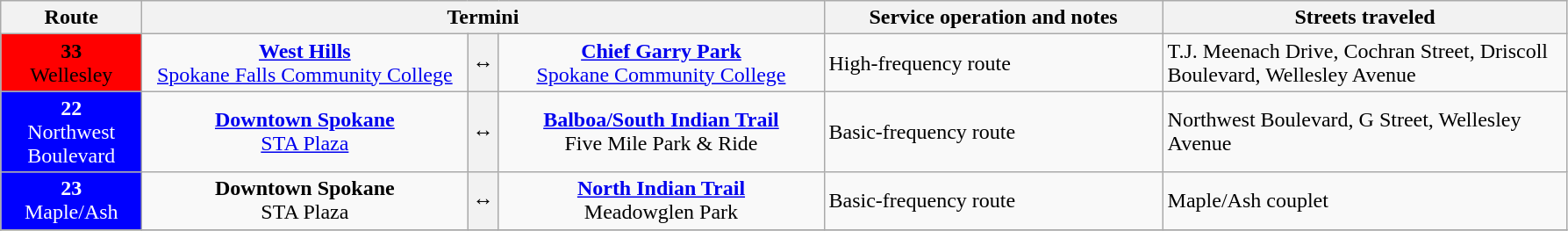<table class=wikitable style="font-size: 100%;" text-valign="center"|>
<tr>
<th width="100px">Route</th>
<th colspan=3>Termini</th>
<th width="250px">Service operation and notes</th>
<th width="300px">Streets traveled</th>
</tr>
<tr>
<td style="background:red; color:black" align="center" valign=center><div><strong>33</strong><br>Wellesley</div></td>
<td ! width="240px" align="center"><strong><a href='#'>West Hills</a></strong> <br><a href='#'>Spokane Falls Community College</a><br></td>
<th><span>↔</span></th>
<td ! width="240px" align="center"><strong><a href='#'>Chief Garry Park</a></strong><br><a href='#'>Spokane Community College</a><br></td>
<td>High-frequency route</td>
<td>T.J. Meenach Drive, Cochran Street, Driscoll Boulevard, Wellesley Avenue</td>
</tr>
<tr>
<td style="background:blue; color:white" align="center" valign=center><div><strong>22</strong><br>Northwest Boulevard</div></td>
<td ! width="240px" align="center"><strong><a href='#'>Downtown Spokane</a></strong> <br><a href='#'>STA Plaza</a><br></td>
<th><span>↔</span></th>
<td ! width="240px" align="center"><strong><a href='#'>Balboa/South Indian Trail</a></strong><br>Five Mile Park & Ride<br></td>
<td>Basic-frequency route</td>
<td>Northwest Boulevard, G Street, Wellesley Avenue</td>
</tr>
<tr>
<td style="background:blue; color:white" align="center" valign=center><div><strong>23</strong><br>Maple/Ash</div></td>
<td ! width="240px" align="center"><strong>Downtown Spokane</strong> <br>STA Plaza<br></td>
<th><span>↔</span></th>
<td ! width="240px" align="center"><strong><a href='#'>North Indian Trail</a></strong><br>Meadowglen Park<br></td>
<td>Basic-frequency route</td>
<td>Maple/Ash couplet</td>
</tr>
<tr>
</tr>
</table>
